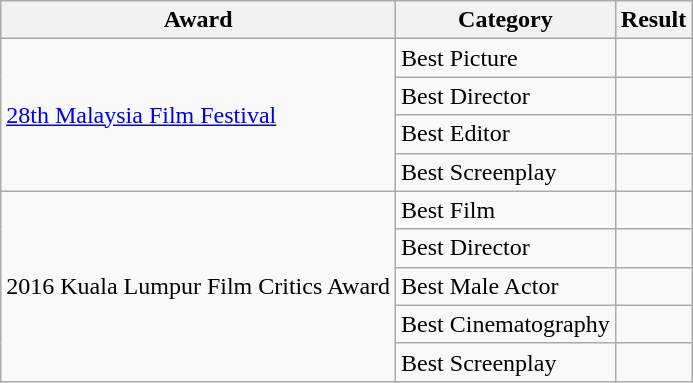<table class="wikitable">
<tr>
<th>Award</th>
<th>Category</th>
<th>Result</th>
</tr>
<tr>
<td rowspan=4><a href='#'>28th Malaysia Film Festival</a></td>
<td>Best Picture</td>
<td></td>
</tr>
<tr>
<td>Best Director</td>
<td></td>
</tr>
<tr>
<td>Best Editor</td>
<td></td>
</tr>
<tr>
<td>Best Screenplay</td>
<td></td>
</tr>
<tr>
<td rowspan="5">2016 Kuala Lumpur Film Critics Award</td>
<td>Best Film</td>
<td></td>
</tr>
<tr>
<td>Best Director</td>
<td></td>
</tr>
<tr>
<td>Best Male Actor</td>
<td></td>
</tr>
<tr>
<td>Best Cinematography</td>
<td></td>
</tr>
<tr>
<td>Best Screenplay</td>
<td></td>
</tr>
</table>
